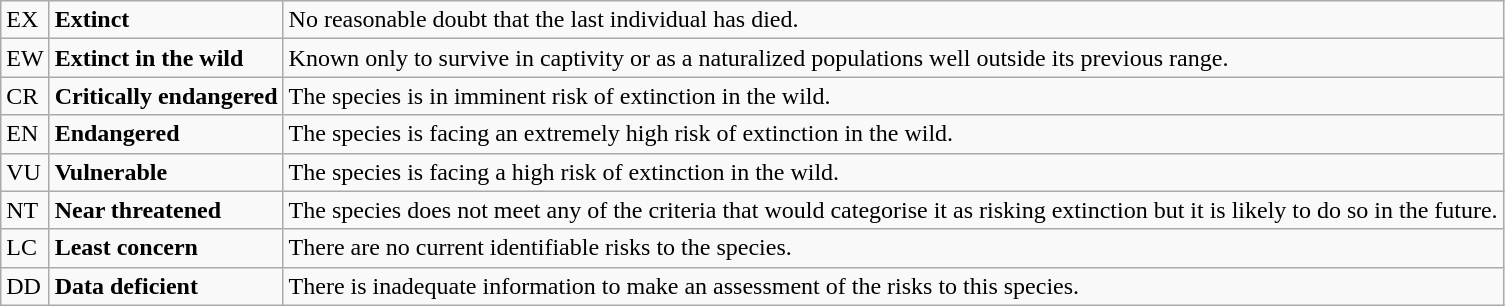<table class="wikitable" style="text-align:left">
<tr>
<td>EX</td>
<td><strong>Extinct</strong></td>
<td>No reasonable doubt that the last individual has died.</td>
</tr>
<tr>
<td>EW</td>
<td><strong>Extinct in the wild</strong></td>
<td>Known only to survive in captivity or as a naturalized populations well outside its previous range.</td>
</tr>
<tr>
<td>CR</td>
<td><strong>Critically endangered</strong></td>
<td>The species is in imminent risk of extinction in the wild.</td>
</tr>
<tr>
<td>EN</td>
<td><strong>Endangered</strong></td>
<td>The species is facing an extremely high risk of extinction in the wild.</td>
</tr>
<tr>
<td>VU</td>
<td><strong>Vulnerable</strong></td>
<td>The species is facing a high risk of extinction in the wild.</td>
</tr>
<tr>
<td>NT</td>
<td><strong>Near threatened</strong></td>
<td>The species does not meet any of the criteria that would categorise it as risking extinction but it is likely to do so in the future.</td>
</tr>
<tr>
<td>LC</td>
<td><strong>Least concern</strong></td>
<td>There are no current identifiable risks to the species.</td>
</tr>
<tr>
<td>DD</td>
<td><strong>Data deficient</strong></td>
<td>There is inadequate information to make an assessment of the risks to this species.</td>
</tr>
</table>
